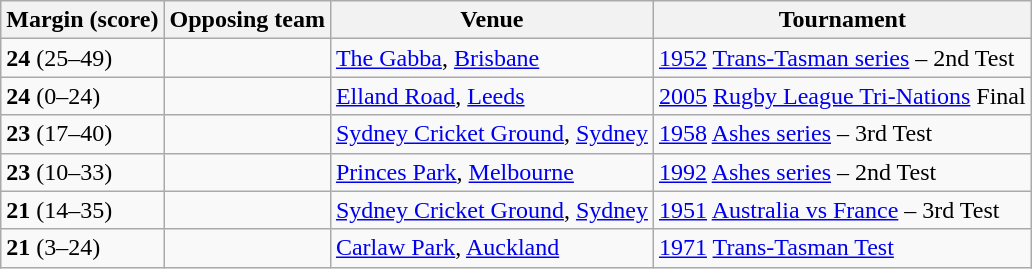<table class="wikitable">
<tr>
<th>Margin (score)</th>
<th>Opposing team</th>
<th>Venue</th>
<th>Tournament</th>
</tr>
<tr>
<td><strong>24</strong> (25–49)</td>
<td></td>
<td><a href='#'>The Gabba</a>, <a href='#'>Brisbane</a></td>
<td><a href='#'>1952</a> <a href='#'>Trans-Tasman series</a> – 2nd Test</td>
</tr>
<tr>
<td><strong>24</strong> (0–24)</td>
<td></td>
<td><a href='#'>Elland Road</a>, <a href='#'>Leeds</a></td>
<td><a href='#'>2005</a> <a href='#'>Rugby League Tri-Nations</a> Final</td>
</tr>
<tr>
<td><strong>23</strong> (17–40)</td>
<td></td>
<td><a href='#'>Sydney Cricket Ground</a>, <a href='#'>Sydney</a></td>
<td><a href='#'>1958</a> <a href='#'>Ashes series</a> – 3rd Test</td>
</tr>
<tr>
<td><strong>23</strong> (10–33)</td>
<td></td>
<td><a href='#'>Princes Park</a>, <a href='#'>Melbourne</a></td>
<td><a href='#'>1992</a> <a href='#'>Ashes series</a> – 2nd Test</td>
</tr>
<tr>
<td><strong>21</strong> (14–35)</td>
<td></td>
<td><a href='#'>Sydney Cricket Ground</a>, <a href='#'>Sydney</a></td>
<td><a href='#'>1951</a> <a href='#'>Australia vs France</a> – 3rd Test</td>
</tr>
<tr>
<td><strong>21</strong> (3–24)</td>
<td></td>
<td><a href='#'>Carlaw Park</a>, <a href='#'>Auckland</a></td>
<td><a href='#'>1971</a> <a href='#'>Trans-Tasman Test</a></td>
</tr>
</table>
